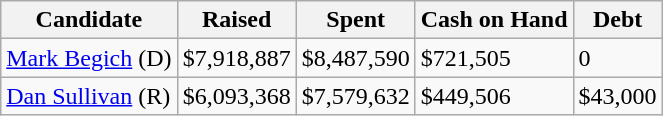<table class="wikitable sortable">
<tr>
<th>Candidate</th>
<th>Raised</th>
<th>Spent</th>
<th>Cash on Hand</th>
<th>Debt</th>
</tr>
<tr>
<td><a href='#'>Mark Begich</a> (D)</td>
<td>$7,918,887</td>
<td>$8,487,590</td>
<td>$721,505</td>
<td>0</td>
</tr>
<tr>
<td><a href='#'>Dan Sullivan</a> (R)</td>
<td>$6,093,368</td>
<td>$7,579,632</td>
<td>$449,506</td>
<td>$43,000</td>
</tr>
</table>
